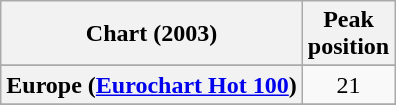<table class="wikitable sortable plainrowheaders" style="text-align:center">
<tr>
<th>Chart (2003)</th>
<th>Peak<br>position</th>
</tr>
<tr>
</tr>
<tr>
<th scope="row">Europe (<a href='#'>Eurochart Hot 100</a>)</th>
<td>21</td>
</tr>
<tr>
</tr>
<tr>
</tr>
<tr>
</tr>
<tr>
</tr>
<tr>
</tr>
<tr>
</tr>
</table>
